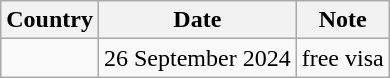<table class="wikitable sortable collapsible collapsed">
<tr>
<th>Country</th>
<th>Date</th>
<th>Note</th>
</tr>
<tr>
<td></td>
<td>26 September 2024</td>
<td>free visa</td>
</tr>
</table>
